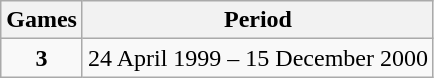<table class="wikitable" style="text-align:center;">
<tr>
<th>Games</th>
<th>Period</th>
</tr>
<tr>
<td><strong>3</strong></td>
<td>24 April 1999 – 15 December 2000</td>
</tr>
</table>
